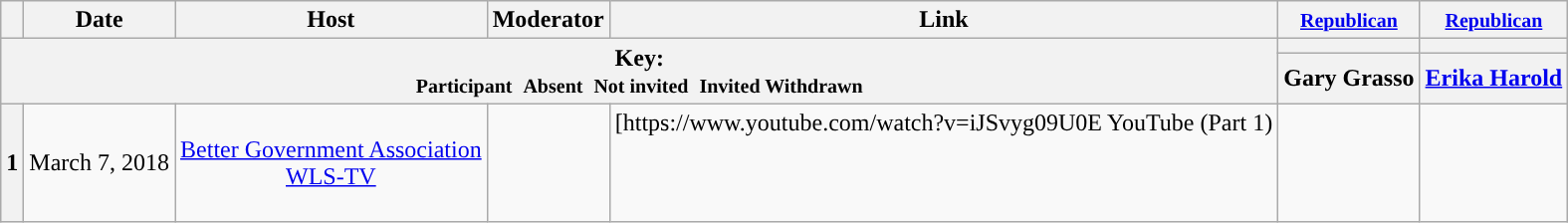<table class="wikitable" style="text-align:center;">
<tr>
<th scope="col"></th>
<th scope="col">Date</th>
<th scope="col">Host</th>
<th scope="col">Moderator</th>
<th scope="col">Link</th>
<th scope="col"><small><a href='#'>Republican</a></small></th>
<th scope="col"><small><a href='#'>Republican</a></small></th>
</tr>
<tr>
<th colspan="5" rowspan="2">Key:<br> <small>Participant </small>  <small>Absent </small>  <small>Not invited </small>  <small>Invited  Withdrawn</small></th>
<th scope="col" style="background:"></th>
<th scope="col" style="background:"></th>
</tr>
<tr>
<th scope="col">Gary Grasso</th>
<th scope="col"><a href='#'>Erika Harold</a></th>
</tr>
<tr>
<th>1</th>
<td style="white-space:nowrap;">March 7, 2018</td>
<td style="white-space:nowrap;"><a href='#'>Better Government Association</a><br><a href='#'>WLS-TV</a></td>
<td style="white-space:nowrap;"></td>
<td style="white-space:nowrap;">[https://www.youtube.com/watch?v=iJSvyg09U0E YouTube (Part 1)<br><br><br><br></td>
<td></td>
<td></td>
</tr>
</table>
